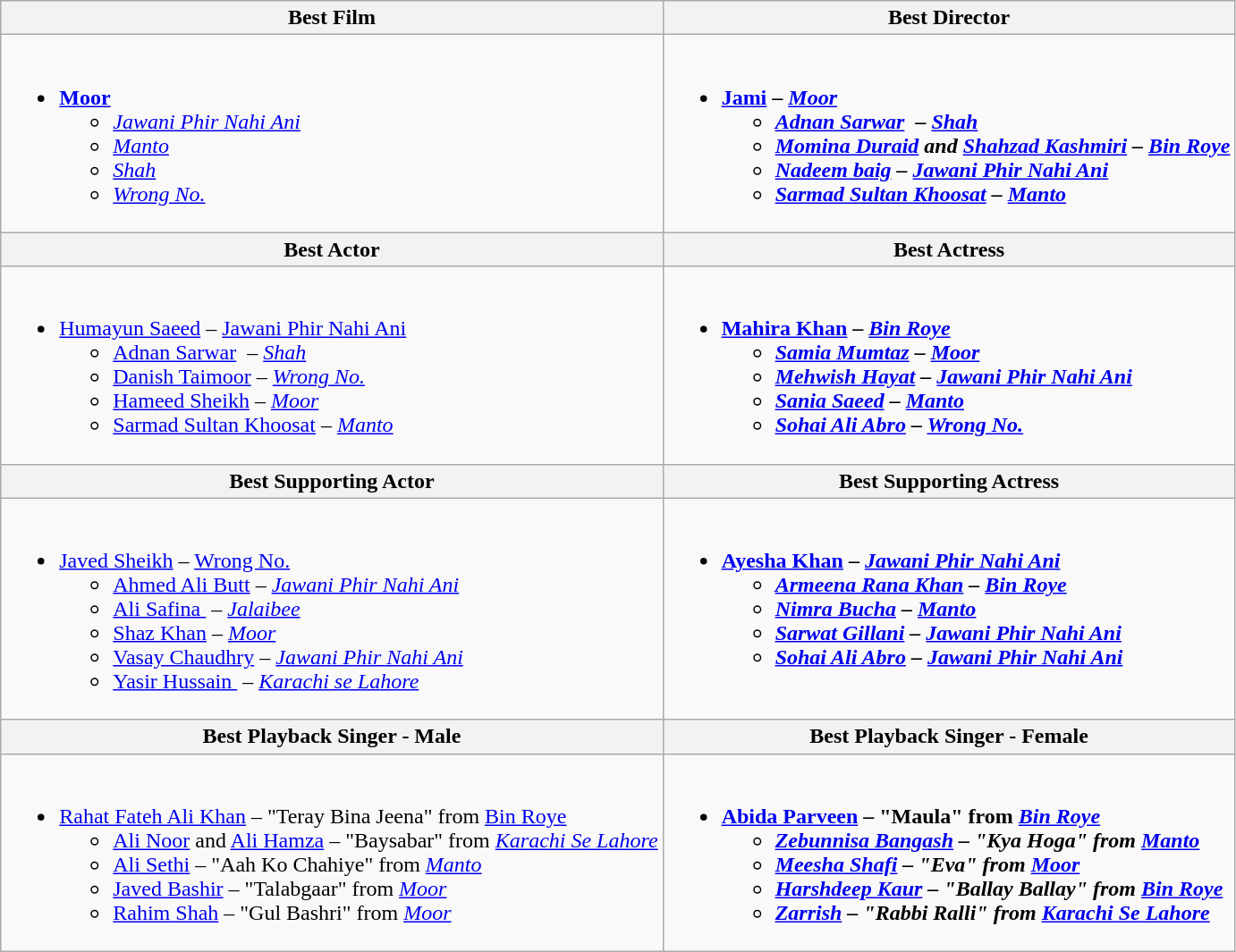<table class=wikitable style="width=100%">
<tr>
<th style="width=50%">Best Film</th>
<th style="width=50%">Best Director</th>
</tr>
<tr>
<td valign="top"><br><ul><li><strong><a href='#'>Moor</a> </strong><ul><li><em><a href='#'>Jawani Phir Nahi Ani</a></em></li><li><em><a href='#'>Manto</a></em></li><li><em><a href='#'>Shah</a></em></li><li><em><a href='#'>Wrong No.</a></em></li></ul></li></ul></td>
<td valign="top"><br><ul><li><strong><a href='#'>Jami</a> – <em><a href='#'>Moor</a><strong><em><ul><li><a href='#'>Adnan Sarwar</a>  – </em><a href='#'>Shah</a><em></li><li><a href='#'>Momina Duraid</a> and <a href='#'>Shahzad Kashmiri</a> – </em><a href='#'>Bin Roye</a><em></li><li><a href='#'>Nadeem baig</a> – </em><a href='#'>Jawani Phir Nahi Ani</a><em></li><li><a href='#'>Sarmad Sultan Khoosat</a> – </em><a href='#'>Manto</a><em></li></ul></li></ul></td>
</tr>
<tr>
<th style="width=50%">Best Actor</th>
<th style="width=50%">Best Actress</th>
</tr>
<tr>
<td valign="top"><br><ul><li></strong><a href='#'>Humayun Saeed</a> – </em><a href='#'>Jawani Phir Nahi Ani</a></em></strong><ul><li><a href='#'>Adnan Sarwar</a>  – <em><a href='#'>Shah</a></em></li><li><a href='#'>Danish Taimoor</a> – <em><a href='#'>Wrong No.</a></em></li><li><a href='#'>Hameed Sheikh</a> – <em><a href='#'>Moor</a></em></li><li><a href='#'>Sarmad Sultan Khoosat</a> – <em><a href='#'>Manto</a></em></li></ul></li></ul></td>
<td valign="top"><br><ul><li><strong><a href='#'>Mahira Khan</a> – <em><a href='#'>Bin Roye</a><strong><em><ul><li><a href='#'>Samia Mumtaz</a> – </em><a href='#'>Moor</a><em></li><li><a href='#'>Mehwish Hayat</a> – </em><a href='#'>Jawani Phir Nahi Ani</a><em></li><li><a href='#'>Sania Saeed</a> – </em><a href='#'>Manto</a><em></li><li><a href='#'>Sohai Ali Abro</a> – </em><a href='#'>Wrong No.</a><em></li></ul></li></ul></td>
</tr>
<tr>
<th style="width=50%">Best Supporting Actor</th>
<th style="width=50%">Best Supporting Actress</th>
</tr>
<tr>
<td valign="top"><br><ul><li></strong><a href='#'>Javed Sheikh</a> – </em><a href='#'>Wrong No.</a></em></strong><ul><li><a href='#'>Ahmed Ali Butt</a> – <em><a href='#'>Jawani Phir Nahi Ani</a></em></li><li><a href='#'>Ali Safina </a> – <em><a href='#'>Jalaibee</a></em></li><li><a href='#'>Shaz Khan</a> – <em><a href='#'>Moor</a></em></li><li><a href='#'>Vasay Chaudhry</a> – <em><a href='#'>Jawani Phir Nahi Ani</a></em></li><li><a href='#'>Yasir Hussain </a> – <em><a href='#'>Karachi se Lahore</a></em></li></ul></li></ul></td>
<td valign="top"><br><ul><li><strong><a href='#'>Ayesha Khan</a> – <em><a href='#'>Jawani Phir Nahi Ani</a><strong><em><ul><li><a href='#'>Armeena Rana Khan</a> – </em><a href='#'>Bin Roye</a><em></li><li><a href='#'>Nimra Bucha</a> – </em><a href='#'>Manto</a><em></li><li><a href='#'>Sarwat Gillani</a> – </em><a href='#'>Jawani Phir Nahi Ani</a><em></li><li><a href='#'>Sohai Ali Abro</a> – </em><a href='#'>Jawani Phir Nahi Ani</a><em></li></ul></li></ul></td>
</tr>
<tr>
<th style="width=50%">Best Playback Singer - Male</th>
<th style="width=50%">Best Playback Singer - Female</th>
</tr>
<tr>
<td valign="top"><br><ul><li></strong><a href='#'>Rahat Fateh Ali Khan</a> – "Teray Bina Jeena" from </em><a href='#'>Bin Roye</a></em></strong><ul><li><a href='#'>Ali Noor</a> and <a href='#'>Ali Hamza</a> – "Baysabar" from <em><a href='#'>Karachi Se Lahore</a></em></li><li><a href='#'>Ali Sethi</a> – "Aah Ko Chahiye" from <em><a href='#'>Manto</a></em></li><li><a href='#'>Javed Bashir</a> – "Talabgaar" from <em><a href='#'>Moor</a></em></li><li><a href='#'>Rahim Shah</a> – "Gul Bashri" from <em><a href='#'>Moor</a></em></li></ul></li></ul></td>
<td valign="top"><br><ul><li><strong><a href='#'>Abida Parveen</a> – "Maula" from <em><a href='#'>Bin Roye</a><strong><em><ul><li><a href='#'>Zebunnisa Bangash</a> – "Kya Hoga" from </em><a href='#'>Manto</a><em></li><li><a href='#'>Meesha Shafi</a> – "Eva" from </em><a href='#'>Moor</a><em></li><li><a href='#'>Harshdeep Kaur</a> – "Ballay Ballay" from </em><a href='#'>Bin Roye</a><em></li><li><a href='#'>Zarrish</a> – "Rabbi Ralli" from </em><a href='#'>Karachi Se Lahore</a><em></li></ul></li></ul></td>
</tr>
</table>
